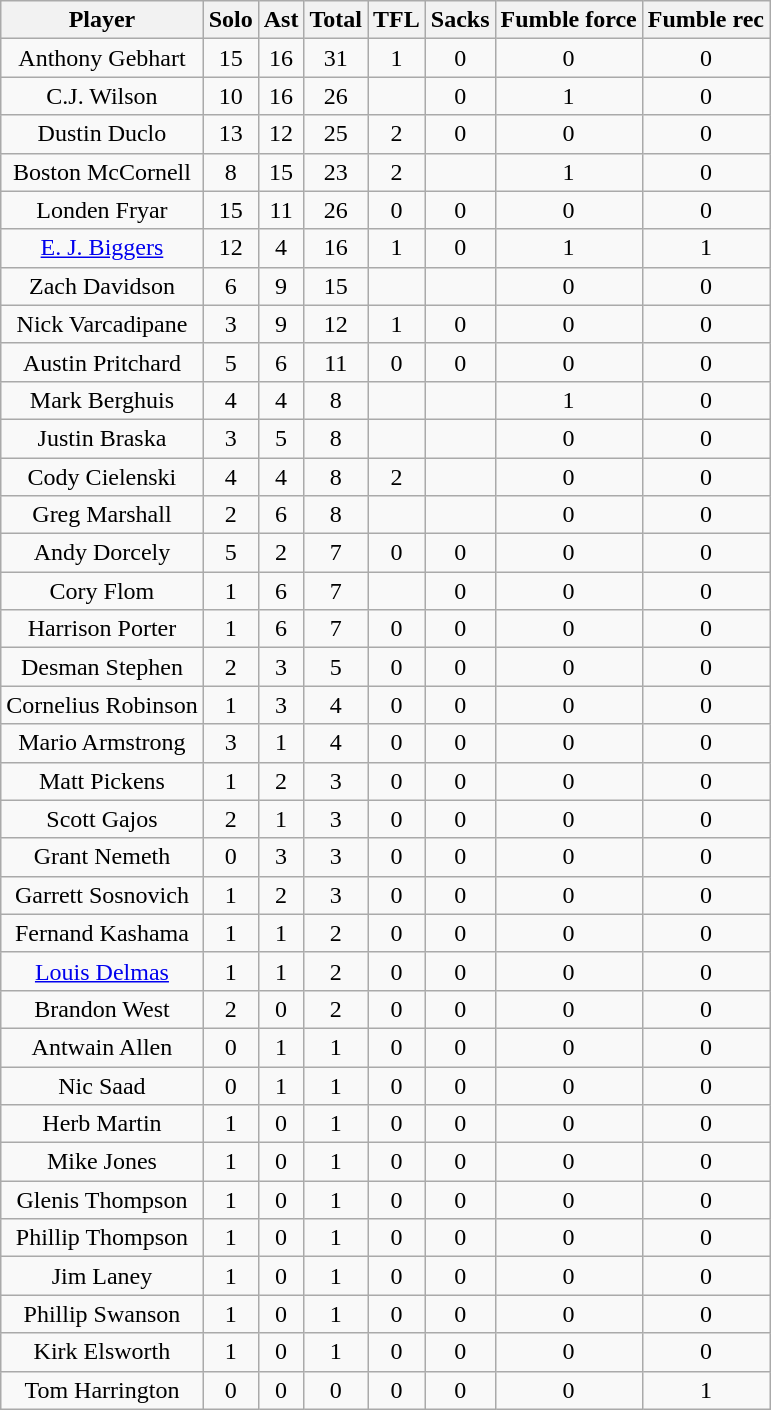<table class="wikitable sortable" style="text-align:center;">
<tr>
<th>Player</th>
<th>Solo</th>
<th>Ast</th>
<th>Total</th>
<th>TFL</th>
<th>Sacks</th>
<th>Fumble force</th>
<th>Fumble rec</th>
</tr>
<tr>
<td>Anthony Gebhart</td>
<td>15</td>
<td>16</td>
<td>31</td>
<td>1</td>
<td>0</td>
<td>0</td>
<td>0</td>
</tr>
<tr>
<td>C.J. Wilson</td>
<td>10</td>
<td>16</td>
<td>26</td>
<td></td>
<td>0</td>
<td>1</td>
<td>0</td>
</tr>
<tr>
<td>Dustin Duclo</td>
<td>13</td>
<td>12</td>
<td>25</td>
<td>2</td>
<td>0</td>
<td>0</td>
<td>0</td>
</tr>
<tr>
<td>Boston McCornell</td>
<td>8</td>
<td>15</td>
<td>23</td>
<td>2</td>
<td></td>
<td>1</td>
<td>0</td>
</tr>
<tr>
<td>Londen Fryar</td>
<td>15</td>
<td>11</td>
<td>26</td>
<td>0</td>
<td>0</td>
<td>0</td>
<td>0</td>
</tr>
<tr>
<td><a href='#'>E. J. Biggers</a></td>
<td>12</td>
<td>4</td>
<td>16</td>
<td>1</td>
<td>0</td>
<td>1</td>
<td>1</td>
</tr>
<tr>
<td>Zach Davidson</td>
<td>6</td>
<td>9</td>
<td>15</td>
<td></td>
<td></td>
<td>0</td>
<td>0</td>
</tr>
<tr>
<td>Nick Varcadipane</td>
<td>3</td>
<td>9</td>
<td>12</td>
<td>1</td>
<td>0</td>
<td>0</td>
<td>0</td>
</tr>
<tr>
<td>Austin Pritchard</td>
<td>5</td>
<td>6</td>
<td>11</td>
<td>0</td>
<td>0</td>
<td>0</td>
<td>0</td>
</tr>
<tr>
<td>Mark Berghuis</td>
<td>4</td>
<td>4</td>
<td>8</td>
<td></td>
<td></td>
<td>1</td>
<td>0</td>
</tr>
<tr>
<td>Justin Braska</td>
<td>3</td>
<td>5</td>
<td>8</td>
<td></td>
<td></td>
<td>0</td>
<td>0</td>
</tr>
<tr>
<td>Cody Cielenski</td>
<td>4</td>
<td>4</td>
<td>8</td>
<td>2</td>
<td></td>
<td>0</td>
<td>0</td>
</tr>
<tr>
<td>Greg Marshall</td>
<td>2</td>
<td>6</td>
<td>8</td>
<td></td>
<td></td>
<td>0</td>
<td>0</td>
</tr>
<tr>
<td>Andy Dorcely</td>
<td>5</td>
<td>2</td>
<td>7</td>
<td>0</td>
<td>0</td>
<td>0</td>
<td>0</td>
</tr>
<tr>
<td>Cory Flom</td>
<td>1</td>
<td>6</td>
<td>7</td>
<td></td>
<td>0</td>
<td>0</td>
<td>0</td>
</tr>
<tr>
<td>Harrison Porter</td>
<td>1</td>
<td>6</td>
<td>7</td>
<td>0</td>
<td>0</td>
<td>0</td>
<td>0</td>
</tr>
<tr>
<td>Desman Stephen</td>
<td>2</td>
<td>3</td>
<td>5</td>
<td>0</td>
<td>0</td>
<td>0</td>
<td>0</td>
</tr>
<tr>
<td>Cornelius Robinson</td>
<td>1</td>
<td>3</td>
<td>4</td>
<td>0</td>
<td>0</td>
<td>0</td>
<td>0</td>
</tr>
<tr>
<td>Mario Armstrong</td>
<td>3</td>
<td>1</td>
<td>4</td>
<td>0</td>
<td>0</td>
<td>0</td>
<td>0</td>
</tr>
<tr>
<td>Matt Pickens</td>
<td>1</td>
<td>2</td>
<td>3</td>
<td>0</td>
<td>0</td>
<td>0</td>
<td>0</td>
</tr>
<tr>
<td>Scott Gajos</td>
<td>2</td>
<td>1</td>
<td>3</td>
<td>0</td>
<td>0</td>
<td>0</td>
<td>0</td>
</tr>
<tr>
<td>Grant Nemeth</td>
<td>0</td>
<td>3</td>
<td>3</td>
<td>0</td>
<td>0</td>
<td>0</td>
<td>0</td>
</tr>
<tr>
<td>Garrett Sosnovich</td>
<td>1</td>
<td>2</td>
<td>3</td>
<td>0</td>
<td>0</td>
<td>0</td>
<td>0</td>
</tr>
<tr>
<td>Fernand Kashama</td>
<td>1</td>
<td>1</td>
<td>2</td>
<td>0</td>
<td>0</td>
<td>0</td>
<td>0</td>
</tr>
<tr>
<td><a href='#'>Louis Delmas</a></td>
<td>1</td>
<td>1</td>
<td>2</td>
<td>0</td>
<td>0</td>
<td>0</td>
<td>0</td>
</tr>
<tr>
<td>Brandon West</td>
<td>2</td>
<td>0</td>
<td>2</td>
<td>0</td>
<td>0</td>
<td>0</td>
<td>0</td>
</tr>
<tr>
<td>Antwain Allen</td>
<td>0</td>
<td>1</td>
<td>1</td>
<td>0</td>
<td>0</td>
<td>0</td>
<td>0</td>
</tr>
<tr>
<td>Nic Saad</td>
<td>0</td>
<td>1</td>
<td>1</td>
<td>0</td>
<td>0</td>
<td>0</td>
<td>0</td>
</tr>
<tr>
<td>Herb Martin</td>
<td>1</td>
<td>0</td>
<td>1</td>
<td>0</td>
<td>0</td>
<td>0</td>
<td>0</td>
</tr>
<tr>
<td>Mike Jones</td>
<td>1</td>
<td>0</td>
<td>1</td>
<td>0</td>
<td>0</td>
<td>0</td>
<td>0</td>
</tr>
<tr>
<td>Glenis Thompson</td>
<td>1</td>
<td>0</td>
<td>1</td>
<td>0</td>
<td>0</td>
<td>0</td>
<td>0</td>
</tr>
<tr>
<td>Phillip Thompson</td>
<td>1</td>
<td>0</td>
<td>1</td>
<td>0</td>
<td>0</td>
<td>0</td>
<td>0</td>
</tr>
<tr>
<td>Jim Laney</td>
<td>1</td>
<td>0</td>
<td>1</td>
<td>0</td>
<td>0</td>
<td>0</td>
<td>0</td>
</tr>
<tr>
<td>Phillip Swanson</td>
<td>1</td>
<td>0</td>
<td>1</td>
<td>0</td>
<td>0</td>
<td>0</td>
<td>0</td>
</tr>
<tr>
<td>Kirk Elsworth</td>
<td>1</td>
<td>0</td>
<td>1</td>
<td>0</td>
<td>0</td>
<td>0</td>
<td>0</td>
</tr>
<tr>
<td>Tom Harrington</td>
<td>0</td>
<td>0</td>
<td>0</td>
<td>0</td>
<td>0</td>
<td>0</td>
<td>1</td>
</tr>
</table>
